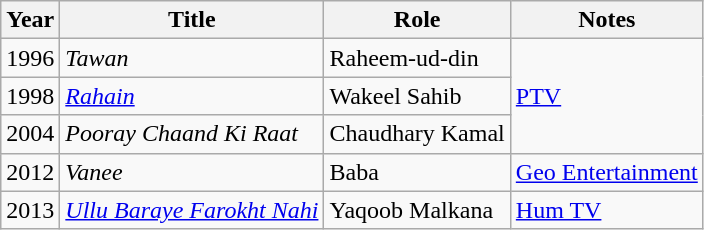<table class="wikitable sortable plainrowheaders">
<tr style="text-align:center;">
<th scope="col">Year</th>
<th scope="col">Title</th>
<th scope="col">Role</th>
<th scope="col">Notes</th>
</tr>
<tr>
<td>1996</td>
<td><em>Tawan</em></td>
<td>Raheem-ud-din</td>
<td rowspan="3"><a href='#'>PTV</a></td>
</tr>
<tr>
<td>1998</td>
<td><em><a href='#'>Rahain</a></em></td>
<td>Wakeel Sahib</td>
</tr>
<tr>
<td>2004</td>
<td><em>Pooray Chaand Ki Raat</em></td>
<td>Chaudhary Kamal</td>
</tr>
<tr>
<td>2012</td>
<td><em>Vanee</em></td>
<td>Baba</td>
<td><a href='#'>Geo Entertainment</a></td>
</tr>
<tr>
<td>2013</td>
<td><em><a href='#'>Ullu Baraye Farokht Nahi</a></em></td>
<td>Yaqoob Malkana</td>
<td><a href='#'>Hum TV</a></td>
</tr>
</table>
